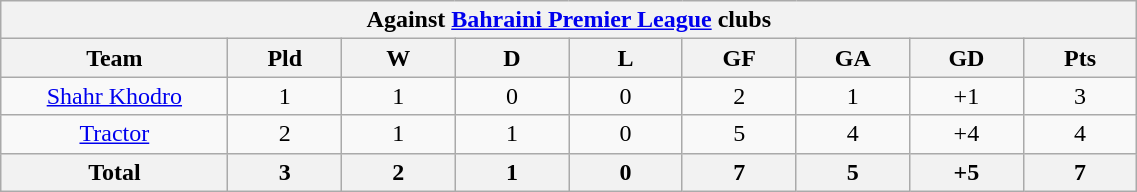<table class="wikitable" width="60%" style="text-align:center">
<tr>
<th colspan="9">Against <a href='#'>Bahraini Premier League</a> clubs</th>
</tr>
<tr>
<th width="10%">Team</th>
<th width="5%">Pld</th>
<th width="5%">W</th>
<th width="5%">D</th>
<th width="5%">L</th>
<th width="5%">GF</th>
<th width="5%">GA</th>
<th width="5%">GD</th>
<th width="5%">Pts</th>
</tr>
<tr>
<td><a href='#'>Shahr Khodro</a></td>
<td>1</td>
<td>1</td>
<td>0</td>
<td>0</td>
<td>2</td>
<td>1</td>
<td>+1</td>
<td>3</td>
</tr>
<tr>
<td><a href='#'>Tractor</a></td>
<td>2</td>
<td>1</td>
<td>1</td>
<td>0</td>
<td>5</td>
<td>4</td>
<td>+4</td>
<td>4</td>
</tr>
<tr>
<th>Total</th>
<th>3</th>
<th>2</th>
<th>1</th>
<th>0</th>
<th>7</th>
<th>5</th>
<th>+5</th>
<th>7</th>
</tr>
</table>
